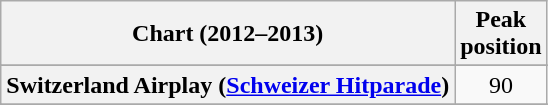<table class="wikitable sortable plainrowheaders" style="text-align:center">
<tr>
<th>Chart (2012–2013)</th>
<th>Peak<br>position</th>
</tr>
<tr>
</tr>
<tr>
</tr>
<tr>
</tr>
<tr>
</tr>
<tr>
</tr>
<tr>
</tr>
<tr>
</tr>
<tr>
<th scope="row">Switzerland Airplay (<a href='#'>Schweizer Hitparade</a>)</th>
<td>90</td>
</tr>
<tr>
</tr>
<tr>
</tr>
<tr>
</tr>
<tr>
</tr>
<tr>
</tr>
</table>
